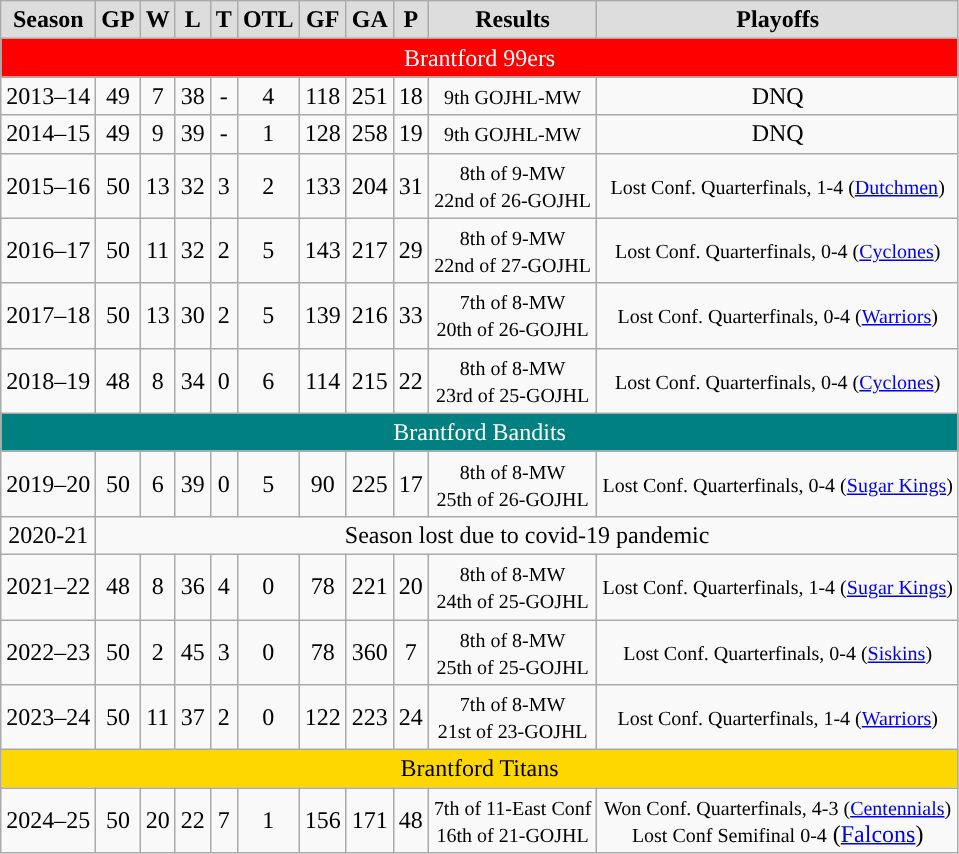<table class="wikitable">
<tr align="center"  bgcolor="#dddddd">
<td><strong>Season</strong></td>
<td><strong>GP</strong></td>
<td><strong>W</strong></td>
<td><strong>L</strong></td>
<td><strong>T</strong></td>
<td><strong>OTL</strong></td>
<td><strong>GF</strong></td>
<td><strong>GA</strong></td>
<td><strong>P</strong></td>
<td><strong>Results</strong></td>
<td><strong>Playoffs</strong></td>
</tr>
<tr align="center"  bgcolor="red"  style="color:#FFFFFF">
<td Colspan=11>Brantford 99ers</td>
</tr>
<tr align="center">
<td>2013–14</td>
<td>49</td>
<td>7</td>
<td>38</td>
<td>-</td>
<td>4</td>
<td>118</td>
<td>251</td>
<td>18</td>
<td><small>9th GOJHL-MW  </small></td>
<td>DNQ</td>
</tr>
<tr align="center">
<td>2014–15</td>
<td>49</td>
<td>9</td>
<td>39</td>
<td>-</td>
<td>1</td>
<td>128</td>
<td>258</td>
<td>19</td>
<td><small>9th GOJHL-MW </small></td>
<td>DNQ</td>
</tr>
<tr align="center">
<td>2015–16</td>
<td>50</td>
<td>13</td>
<td>32</td>
<td>3</td>
<td>2</td>
<td>133</td>
<td>204</td>
<td>31</td>
<td><small>8th of 9-MW<br>22nd of 26-GOJHL </small></td>
<td><small>Lost Conf. Quarterfinals, 1-4 (<a href='#'>Dutchmen</a>)</small></td>
</tr>
<tr align="center">
<td>2016–17</td>
<td>50</td>
<td>11</td>
<td>32</td>
<td>2</td>
<td>5</td>
<td>143</td>
<td>217</td>
<td>29</td>
<td><small>8th of 9-MW<br>22nd of 27-GOJHL </small></td>
<td><small>Lost Conf. Quarterfinals, 0-4 (<a href='#'>Cyclones</a>)</small></td>
</tr>
<tr align="center">
<td>2017–18</td>
<td>50</td>
<td>13</td>
<td>30</td>
<td>2</td>
<td>5</td>
<td>139</td>
<td>216</td>
<td>33</td>
<td><small>7th of 8-MW<br>20th of 26-GOJHL </small></td>
<td><small>Lost Conf. Quarterfinals, 0-4 (<a href='#'>Warriors</a>)</small></td>
</tr>
<tr align="center">
<td>2018–19</td>
<td>48</td>
<td>8</td>
<td>34</td>
<td>0</td>
<td>6</td>
<td>114</td>
<td>215</td>
<td>22</td>
<td><small>8th of 8-MW<br>23rd of 25-GOJHL </small></td>
<td><small>Lost Conf. Quarterfinals, 0-4 (<a href='#'>Cyclones</a>)</small></td>
</tr>
<tr align="center"  bgcolor="teal"  style="color:#FFFFFF">
<td Colspan=11>Brantford Bandits</td>
</tr>
<tr align="center">
<td>2019–20</td>
<td>50</td>
<td>6</td>
<td>39</td>
<td>0</td>
<td>5</td>
<td>90</td>
<td>225</td>
<td>17</td>
<td><small>8th of 8-MW<br>25th of 26-GOJHL </small></td>
<td><small>Lost Conf. Quarterfinals, 0-4 (<a href='#'>Sugar Kings</a>)</small></td>
</tr>
<tr align="center">
<td>2020-21</td>
<td colspan=10>Season lost due to covid-19 pandemic</td>
</tr>
<tr align="center">
<td>2021–22</td>
<td>48</td>
<td>8</td>
<td>36</td>
<td>4</td>
<td>0</td>
<td>78</td>
<td>221</td>
<td>20</td>
<td><small>8th of 8-MW<br>24th of 25-GOJHL </small></td>
<td><small>Lost Conf. Quarterfinals, 1-4 (<a href='#'>Sugar Kings</a>)</small></td>
</tr>
<tr align="center">
<td>2022–23</td>
<td>50</td>
<td>2</td>
<td>45</td>
<td>3</td>
<td>0</td>
<td>78</td>
<td>360</td>
<td>7</td>
<td><small>8th of 8-MW<br>25th of 25-GOJHL </small></td>
<td><small>Lost Conf. Quarterfinals, 0-4 (<a href='#'>Siskins</a>)</small></td>
</tr>
<tr align="center">
<td>2023–24</td>
<td>50</td>
<td>11</td>
<td>37</td>
<td>2</td>
<td>0</td>
<td>122</td>
<td>223</td>
<td>24</td>
<td><small>7th of 8-MW<br>21st of 23-GOJHL </small></td>
<td><small>Lost Conf. Quarterfinals, 1-4 (<a href='#'>Warriors</a>)</small></td>
</tr>
<tr align="center" bgcolor="gold" style="color:black">
<td Colspan=11>Brantford Titans</td>
</tr>
<tr align="center">
<td>2024–25</td>
<td>50</td>
<td>20</td>
<td>22</td>
<td>7</td>
<td>1</td>
<td>156</td>
<td>171</td>
<td>48</td>
<td><small>7th of 11-East Conf<br>16th of 21-GOJHL </small></td>
<td><small>Won Conf. Quarterfinals, 4-3 (<a href='#'>Centennials</a>)<br>Lost Conf Semifinal 0-4</small> (<a href='#'>Falcons</a>)</td>
</tr>
</table>
